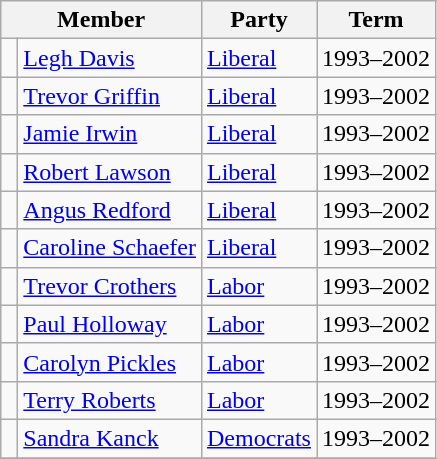<table class="wikitable">
<tr>
<th colspan="2">Member</th>
<th>Party</th>
<th>Term</th>
</tr>
<tr>
<td> </td>
<td><a href='#'>Legh Davis</a></td>
<td><a href='#'>Liberal</a></td>
<td>1993–2002</td>
</tr>
<tr>
<td> </td>
<td><a href='#'>Trevor Griffin</a></td>
<td><a href='#'>Liberal</a></td>
<td>1993–2002</td>
</tr>
<tr>
<td> </td>
<td><a href='#'>Jamie Irwin</a></td>
<td><a href='#'>Liberal</a></td>
<td>1993–2002</td>
</tr>
<tr>
<td> </td>
<td><a href='#'>Robert Lawson</a></td>
<td><a href='#'>Liberal</a></td>
<td>1993–2002</td>
</tr>
<tr>
<td> </td>
<td><a href='#'>Angus Redford</a></td>
<td><a href='#'>Liberal</a></td>
<td>1993–2002</td>
</tr>
<tr>
<td> </td>
<td><a href='#'>Caroline Schaefer</a></td>
<td><a href='#'>Liberal</a></td>
<td>1993–2002</td>
</tr>
<tr>
<td> </td>
<td><a href='#'>Trevor Crothers</a></td>
<td><a href='#'>Labor</a></td>
<td>1993–2002</td>
</tr>
<tr>
<td> </td>
<td><a href='#'>Paul Holloway</a></td>
<td><a href='#'>Labor</a></td>
<td>1993–2002</td>
</tr>
<tr>
<td> </td>
<td><a href='#'>Carolyn Pickles</a></td>
<td><a href='#'>Labor</a></td>
<td>1993–2002</td>
</tr>
<tr>
<td> </td>
<td><a href='#'>Terry Roberts</a></td>
<td><a href='#'>Labor</a></td>
<td>1993–2002</td>
</tr>
<tr>
<td> </td>
<td><a href='#'>Sandra Kanck</a></td>
<td><a href='#'>Democrats</a></td>
<td>1993–2002</td>
</tr>
<tr>
</tr>
</table>
